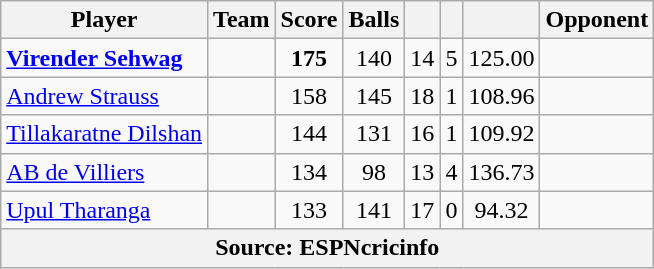<table class="wikitable sortable" style="text-align:center">
<tr>
<th class="unsortable">Player</th>
<th>Team</th>
<th>Score</th>
<th>Balls</th>
<th></th>
<th></th>
<th></th>
<th>Opponent</th>
</tr>
<tr>
<td style="text-align:left"><strong><a href='#'>Virender Sehwag</a></strong></td>
<td style="text-align:left"><strong></strong></td>
<td><strong>175</strong></td>
<td>140</td>
<td>14</td>
<td>5</td>
<td>125.00</td>
<td style="text-align:left"></td>
</tr>
<tr>
<td style="text-align:left"><a href='#'>Andrew Strauss</a></td>
<td style="text-align:left"></td>
<td>158</td>
<td>145</td>
<td>18</td>
<td>1</td>
<td>108.96</td>
<td style="text-align:left"></td>
</tr>
<tr>
<td style="text-align:left"><a href='#'>Tillakaratne Dilshan</a></td>
<td style="text-align:left"></td>
<td>144</td>
<td>131</td>
<td>16</td>
<td>1</td>
<td>109.92</td>
<td style="text-align:left"></td>
</tr>
<tr>
<td style="text-align:left"><a href='#'>AB de Villiers</a></td>
<td style="text-align:left"></td>
<td>134</td>
<td>98</td>
<td>13</td>
<td>4</td>
<td>136.73</td>
<td style="text-align:left"></td>
</tr>
<tr>
<td style="text-align:left"><a href='#'>Upul Tharanga</a></td>
<td style="text-align:left"></td>
<td>133</td>
<td>141</td>
<td>17</td>
<td>0</td>
<td>94.32</td>
<td style="text-align:left"></td>
</tr>
<tr>
<th colspan=12>Source: ESPNcricinfo </th>
</tr>
</table>
